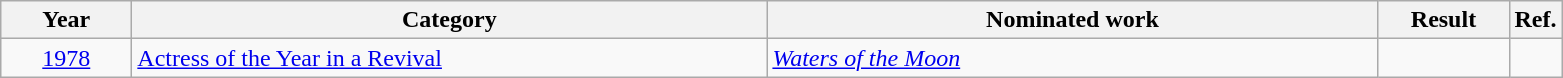<table class="wikitable">
<tr>
<th scope="col" style="width:5em;">Year</th>
<th scope="col" style="width:26em;">Category</th>
<th scope="col" style="width:25em;">Nominated work</th>
<th scope="col" style="width:5em;">Result</th>
<th>Ref.</th>
</tr>
<tr>
<td style="text-align:center;"><a href='#'>1978</a></td>
<td><a href='#'>Actress of the Year in a Revival</a></td>
<td><a href='#'><em>Waters of the Moon</em></a></td>
<td></td>
<td></td>
</tr>
</table>
